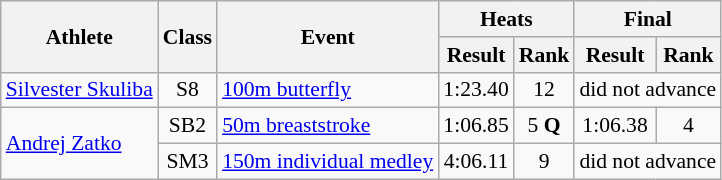<table class=wikitable style="font-size:90%">
<tr>
<th rowspan="2">Athlete</th>
<th rowspan="2">Class</th>
<th rowspan="2">Event</th>
<th colspan="2">Heats</th>
<th colspan="2">Final</th>
</tr>
<tr>
<th>Result</th>
<th>Rank</th>
<th>Result</th>
<th>Rank</th>
</tr>
<tr>
<td><a href='#'>Silvester Skuliba</a></td>
<td style="text-align:center;">S8</td>
<td><a href='#'>100m butterfly</a></td>
<td style="text-align:center;">1:23.40</td>
<td style="text-align:center;">12</td>
<td style="text-align:center;" colspan="2">did not advance</td>
</tr>
<tr>
<td rowspan="2"><a href='#'>Andrej Zatko</a></td>
<td style="text-align:center;">SB2</td>
<td><a href='#'>50m breaststroke</a></td>
<td style="text-align:center;">1:06.85</td>
<td style="text-align:center;">5 <strong>Q</strong></td>
<td style="text-align:center;">1:06.38</td>
<td style="text-align:center;">4</td>
</tr>
<tr>
<td style="text-align:center;">SM3</td>
<td><a href='#'>150m individual medley</a></td>
<td style="text-align:center;">4:06.11</td>
<td style="text-align:center;">9</td>
<td style="text-align:center;" colspan="2">did not advance</td>
</tr>
</table>
